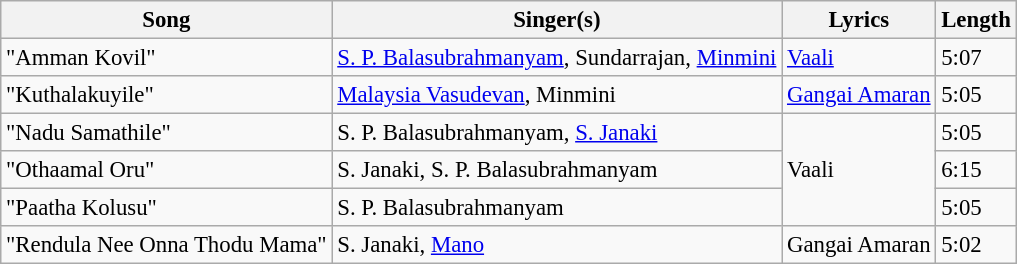<table class="wikitable" style="font-size:95%;">
<tr>
<th>Song</th>
<th>Singer(s)</th>
<th>Lyrics</th>
<th>Length</th>
</tr>
<tr>
<td>"Amman Kovil"</td>
<td><a href='#'>S. P. Balasubrahmanyam</a>, Sundarrajan, <a href='#'>Minmini</a></td>
<td><a href='#'>Vaali</a></td>
<td>5:07</td>
</tr>
<tr>
<td>"Kuthalakuyile"</td>
<td><a href='#'>Malaysia Vasudevan</a>, Minmini</td>
<td><a href='#'>Gangai Amaran</a></td>
<td>5:05</td>
</tr>
<tr>
<td>"Nadu Samathile"</td>
<td>S. P. Balasubrahmanyam, <a href='#'>S. Janaki</a></td>
<td rowspan=3>Vaali</td>
<td>5:05</td>
</tr>
<tr>
<td>"Othaamal Oru"</td>
<td>S. Janaki, S. P. Balasubrahmanyam</td>
<td>6:15</td>
</tr>
<tr>
<td>"Paatha Kolusu"</td>
<td>S. P. Balasubrahmanyam</td>
<td>5:05</td>
</tr>
<tr>
<td>"Rendula Nee Onna Thodu Mama"</td>
<td>S. Janaki, <a href='#'>Mano</a></td>
<td>Gangai Amaran</td>
<td>5:02</td>
</tr>
</table>
